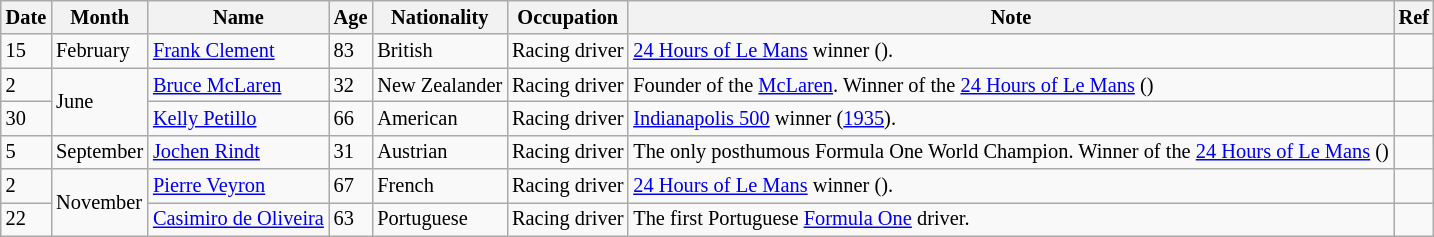<table class="wikitable" style="font-size:85%;">
<tr>
<th>Date</th>
<th>Month</th>
<th>Name</th>
<th>Age</th>
<th>Nationality</th>
<th>Occupation</th>
<th>Note</th>
<th>Ref</th>
</tr>
<tr>
<td>15</td>
<td>February</td>
<td><a href='#'>Frank Clement</a></td>
<td>83</td>
<td>British</td>
<td>Racing driver</td>
<td><a href='#'>24 Hours of Le Mans</a> winner ().</td>
<td></td>
</tr>
<tr>
<td>2</td>
<td rowspan=2>June</td>
<td><a href='#'>Bruce McLaren</a></td>
<td>32</td>
<td>New Zealander</td>
<td>Racing driver</td>
<td>Founder of the <a href='#'>McLaren</a>. Winner of the <a href='#'>24 Hours of Le Mans</a> ()</td>
<td></td>
</tr>
<tr>
<td>30</td>
<td><a href='#'>Kelly Petillo</a></td>
<td>66</td>
<td>American</td>
<td>Racing driver</td>
<td><a href='#'>Indianapolis 500</a> winner (<a href='#'>1935</a>).</td>
<td></td>
</tr>
<tr>
<td>5</td>
<td>September</td>
<td><a href='#'>Jochen Rindt</a></td>
<td>31</td>
<td>Austrian</td>
<td>Racing driver</td>
<td>The only posthumous Formula One World Champion. Winner of the <a href='#'>24 Hours of Le Mans</a> ()</td>
<td></td>
</tr>
<tr>
<td>2</td>
<td rowspan=2>November</td>
<td><a href='#'>Pierre Veyron</a></td>
<td>67</td>
<td>French</td>
<td>Racing driver</td>
<td><a href='#'>24 Hours of Le Mans</a> winner ().</td>
<td></td>
</tr>
<tr>
<td>22</td>
<td><a href='#'>Casimiro de Oliveira</a></td>
<td>63</td>
<td>Portuguese</td>
<td>Racing driver</td>
<td>The first Portuguese <a href='#'>Formula One</a> driver.</td>
<td></td>
</tr>
</table>
